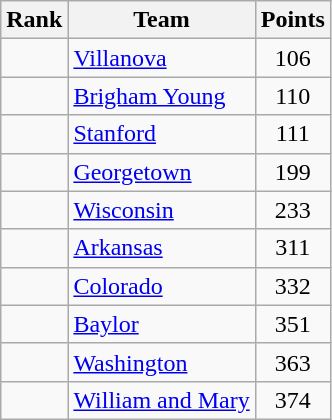<table class="wikitable sortable" style="text-align:center">
<tr>
<th>Rank</th>
<th>Team</th>
<th>Points</th>
</tr>
<tr>
<td></td>
<td align=left><a href='#'>Villanova</a></td>
<td>106</td>
</tr>
<tr>
<td></td>
<td align=left><a href='#'>Brigham Young</a></td>
<td>110</td>
</tr>
<tr>
<td></td>
<td align=left><a href='#'>Stanford</a></td>
<td>111</td>
</tr>
<tr>
<td></td>
<td align=left><a href='#'>Georgetown</a></td>
<td>199</td>
</tr>
<tr>
<td></td>
<td align=left><a href='#'>Wisconsin</a></td>
<td>233</td>
</tr>
<tr>
<td></td>
<td align=left><a href='#'>Arkansas</a></td>
<td>311</td>
</tr>
<tr>
<td></td>
<td align=left><a href='#'>Colorado</a></td>
<td>332</td>
</tr>
<tr>
<td></td>
<td align=left><a href='#'>Baylor</a></td>
<td>351</td>
</tr>
<tr>
<td></td>
<td align=left><a href='#'>Washington</a></td>
<td>363</td>
</tr>
<tr>
<td></td>
<td align=left><a href='#'>William and Mary</a></td>
<td>374</td>
</tr>
</table>
